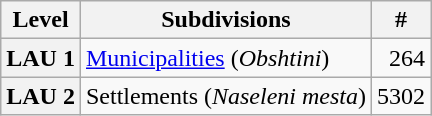<table class="wikitable">
<tr>
<th>Level</th>
<th>Subdivisions</th>
<th>#</th>
</tr>
<tr>
<th>LAU 1</th>
<td><a href='#'>Municipalities</a> (<em>Obshtini</em>)</td>
<td align="right">264</td>
</tr>
<tr>
<th>LAU 2</th>
<td>Settlements (<em>Naseleni mesta</em>)</td>
<td align="right">5302</td>
</tr>
</table>
